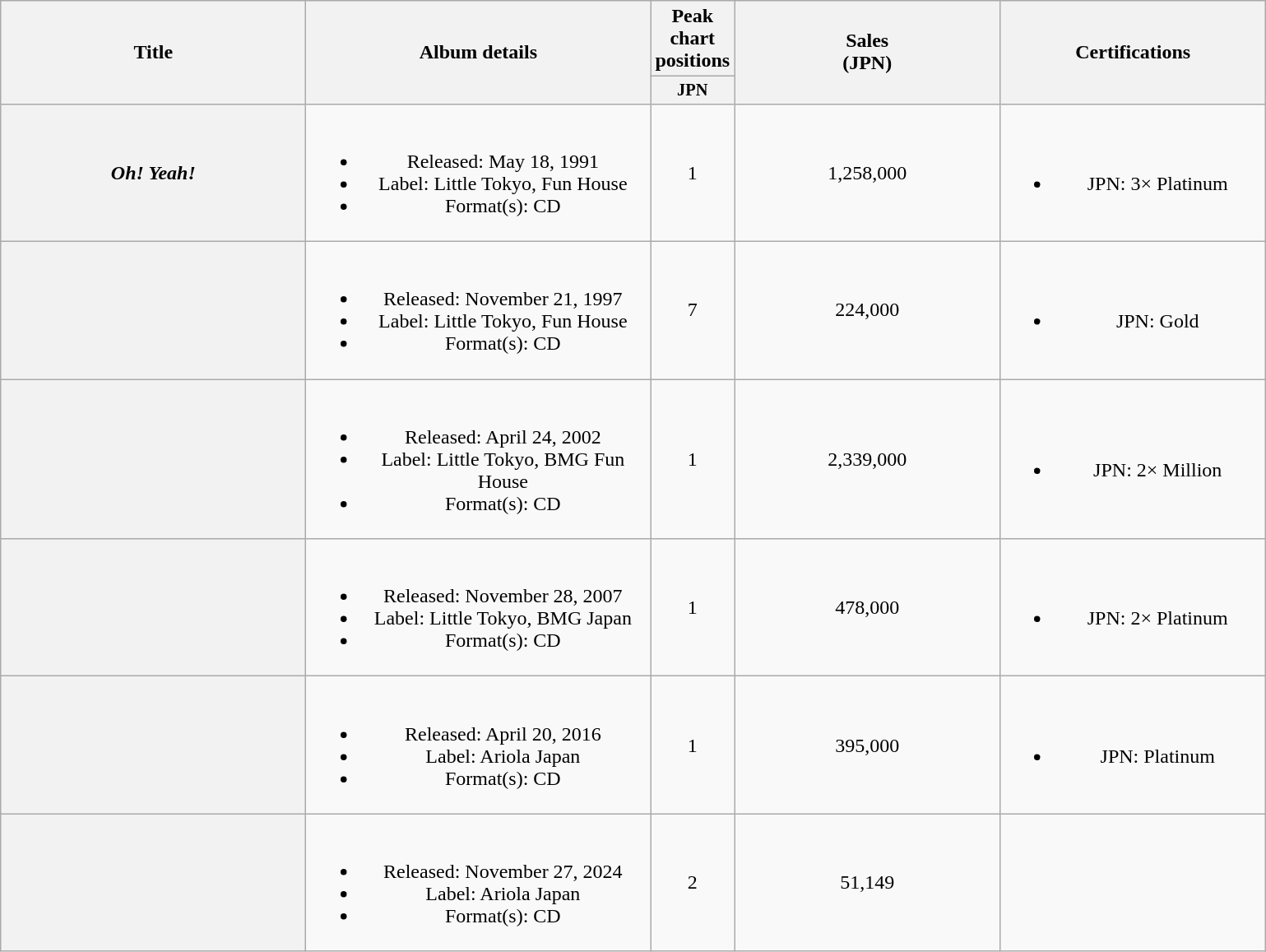<table class="wikitable plainrowheaders" style="text-align:center;" border="1">
<tr>
<th scope="col" rowspan="2" style="width:15em;">Title</th>
<th scope="col" rowspan="2" style="width:17em;">Album details</th>
<th colspan="1">Peak chart positions</th>
<th scope="col" rowspan="2" style="width:13em;">Sales<br>(JPN)<br></th>
<th scope="col" rowspan="2" style="width:13em;">Certifications</th>
</tr>
<tr>
<th style="width:3em;font-size:85%">JPN<br></th>
</tr>
<tr>
<th scope="row"><em>Oh! Yeah!</em></th>
<td><br><ul><li>Released: May 18, 1991</li><li>Label: Little Tokyo, Fun House</li><li>Format(s): CD</li></ul></td>
<td>1</td>
<td>1,258,000</td>
<td><br><ul><li>JPN: 3× Platinum</li></ul></td>
</tr>
<tr>
<th scope="row"></th>
<td><br><ul><li>Released: November 21, 1997</li><li>Label: Little Tokyo, Fun House</li><li>Format(s): CD</li></ul></td>
<td>7</td>
<td>224,000</td>
<td><br><ul><li>JPN: Gold</li></ul></td>
</tr>
<tr>
<th scope="row"></th>
<td><br><ul><li>Released: April 24, 2002</li><li>Label: Little Tokyo, BMG Fun House</li><li>Format(s): CD</li></ul></td>
<td>1</td>
<td>2,339,000</td>
<td><br><ul><li>JPN: 2× Million</li></ul></td>
</tr>
<tr>
<th scope="row"></th>
<td><br><ul><li>Released: November 28, 2007</li><li>Label: Little Tokyo, BMG Japan</li><li>Format(s): CD</li></ul></td>
<td>1</td>
<td>478,000</td>
<td><br><ul><li>JPN: 2× Platinum</li></ul></td>
</tr>
<tr>
<th scope="row"></th>
<td><br><ul><li>Released: April 20, 2016</li><li>Label: Ariola Japan</li><li>Format(s): CD</li></ul></td>
<td>1</td>
<td>395,000</td>
<td><br><ul><li>JPN: Platinum</li></ul></td>
</tr>
<tr>
<th scope="row"></th>
<td><br><ul><li>Released: November 27, 2024</li><li>Label: Ariola Japan</li><li>Format(s): CD</li></ul></td>
<td>2</td>
<td>51,149</td>
<td></td>
</tr>
</table>
